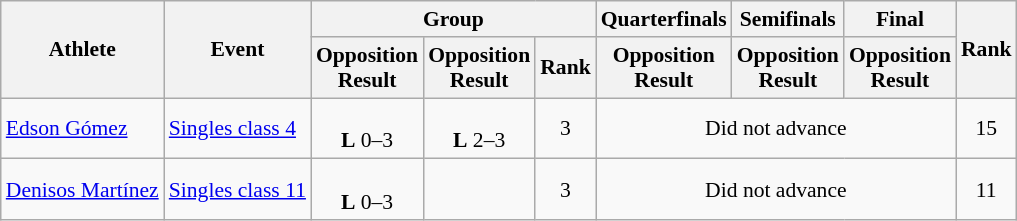<table class="wikitable" style="font-size:90%">
<tr>
<th rowspan="2">Athlete</th>
<th rowspan="2">Event</th>
<th colspan="3">Group</th>
<th>Quarterfinals</th>
<th>Semifinals</th>
<th>Final</th>
<th rowspan="2">Rank</th>
</tr>
<tr>
<th>Opposition<br>Result</th>
<th>Opposition<br>Result</th>
<th>Rank</th>
<th>Opposition<br>Result</th>
<th>Opposition<br>Result</th>
<th>Opposition<br>Result</th>
</tr>
<tr>
<td><a href='#'>Edson Gómez</a></td>
<td><a href='#'>Singles class 4</a></td>
<td align=center><br><strong>L</strong> 0–3</td>
<td align=center><br><strong>L</strong> 2–3</td>
<td align=center>3</td>
<td align=center colspan=3>Did not advance</td>
<td align=center>15</td>
</tr>
<tr>
<td><a href='#'>Denisos Martínez</a></td>
<td><a href='#'>Singles class 11</a></td>
<td align=center><br><strong>L</strong> 0–3</td>
<td align=center></td>
<td align=center>3</td>
<td align=center colspan=3>Did not advance</td>
<td align=center>11</td>
</tr>
</table>
